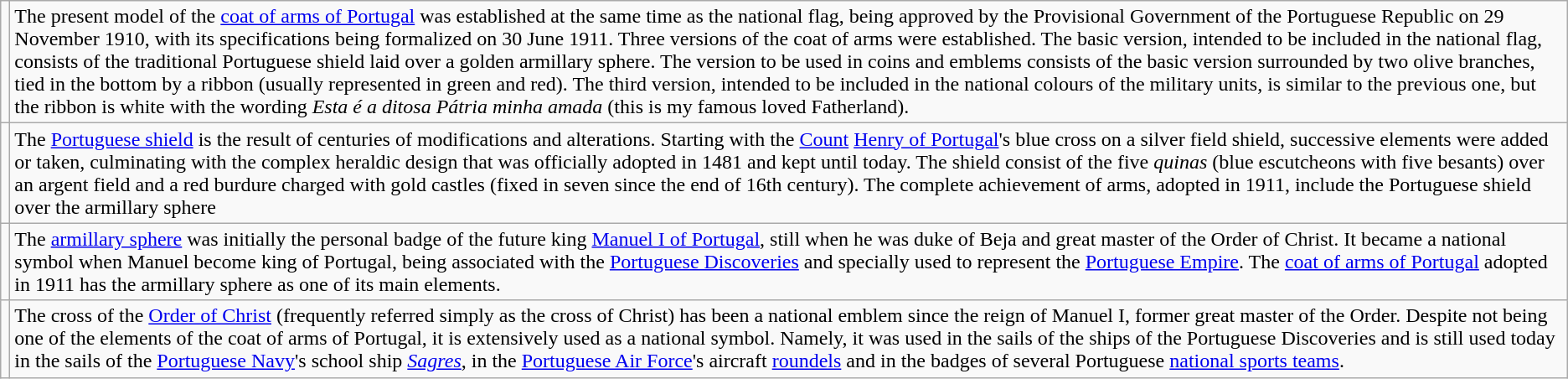<table class="wikitable noresize">
<tr>
<td></td>
<td>The present model of the <a href='#'>coat of arms of Portugal</a> was established at the same time as the national flag, being approved by the Provisional Government of the Portuguese Republic on 29 November 1910, with its specifications being formalized on 30 June 1911. Three versions of the coat of arms were established. The basic version, intended to be included in the national flag, consists of the traditional Portuguese shield laid over a golden armillary sphere. The version to be used in coins and emblems consists of the basic version surrounded by two olive branches, tied in the bottom by a ribbon (usually represented in green and red). The third version, intended to be included in the national colours of the military units, is similar to the previous one, but the ribbon is white with the wording <em>Esta é a ditosa Pátria minha amada</em> (this is my famous loved Fatherland).</td>
</tr>
<tr>
<td></td>
<td>The <a href='#'>Portuguese shield</a> is the result of centuries of modifications and alterations. Starting with the <a href='#'>Count</a> <a href='#'>Henry of Portugal</a>'s blue cross on a silver field shield, successive elements were added or taken, culminating with the complex heraldic design that was officially adopted in 1481 and kept until today. The shield consist of the five <em>quinas</em> (blue escutcheons with five besants) over an argent field and a red burdure charged with gold castles (fixed in seven since the end of 16th century). The complete achievement of arms, adopted in 1911, include the Portuguese shield over the armillary sphere</td>
</tr>
<tr>
<td></td>
<td>The <a href='#'>armillary sphere</a> was initially the personal badge of the future king <a href='#'>Manuel I of Portugal</a>, still when he was duke of Beja and great master of the Order of Christ. It became a national symbol when Manuel become king of Portugal, being associated with the <a href='#'>Portuguese Discoveries</a> and specially used to represent the <a href='#'>Portuguese Empire</a>. The <a href='#'>coat of arms of Portugal</a> adopted in 1911 has the armillary sphere as one of its main elements.</td>
</tr>
<tr>
<td></td>
<td>The cross of the <a href='#'>Order of Christ</a> (frequently referred simply as the cross of Christ) has been a national emblem since the reign of Manuel I, former great master of the Order. Despite not being one of the elements of the coat of arms of Portugal, it is extensively used as a national symbol. Namely, it was used in the sails of the ships of the Portuguese Discoveries and is still used today in the sails of the <a href='#'>Portuguese Navy</a>'s school ship <a href='#'><em>Sagres</em></a>, in the <a href='#'>Portuguese Air Force</a>'s aircraft <a href='#'>roundels</a> and in the badges of several Portuguese <a href='#'>national sports teams</a>.</td>
</tr>
</table>
